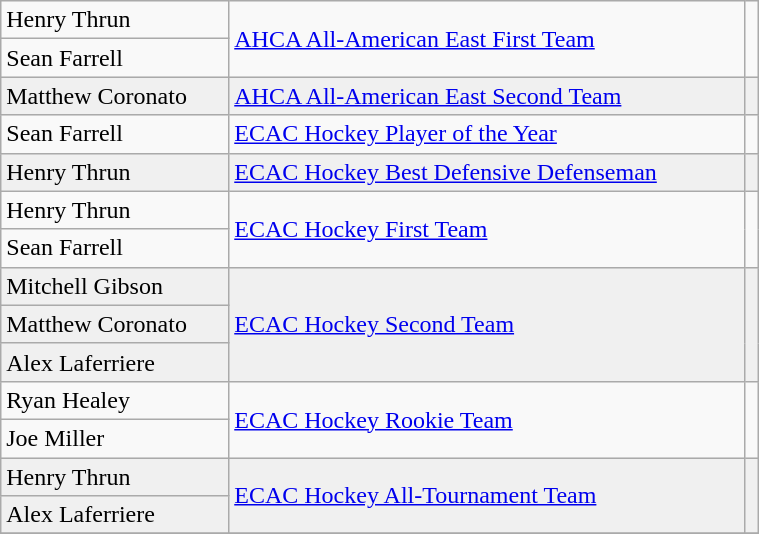<table class="wikitable" width=40%>
<tr>
<td>Henry Thrun</td>
<td rowspan=2><a href='#'>AHCA All-American East First Team</a></td>
<td rowspan=2></td>
</tr>
<tr>
<td>Sean Farrell</td>
</tr>
<tr bgcolor=f0f0f0>
<td>Matthew Coronato</td>
<td rowspan=1><a href='#'>AHCA All-American East Second Team</a></td>
<td rowspan=1></td>
</tr>
<tr>
<td>Sean Farrell</td>
<td><a href='#'>ECAC Hockey Player of the Year</a></td>
<td></td>
</tr>
<tr bgcolor=f0f0f0>
<td>Henry Thrun</td>
<td><a href='#'>ECAC Hockey Best Defensive Defenseman</a></td>
<td></td>
</tr>
<tr>
<td>Henry Thrun</td>
<td rowspan=2><a href='#'>ECAC Hockey First Team</a></td>
<td rowspan=2></td>
</tr>
<tr>
<td>Sean Farrell</td>
</tr>
<tr bgcolor=f0f0f0>
<td>Mitchell Gibson</td>
<td rowspan=3><a href='#'>ECAC Hockey Second Team</a></td>
<td rowspan=3></td>
</tr>
<tr bgcolor=f0f0f0>
<td>Matthew Coronato</td>
</tr>
<tr bgcolor=f0f0f0>
<td>Alex Laferriere</td>
</tr>
<tr>
<td>Ryan Healey</td>
<td rowspan=2><a href='#'>ECAC Hockey Rookie Team</a></td>
<td rowspan=2></td>
</tr>
<tr>
<td>Joe Miller</td>
</tr>
<tr bgcolor=f0f0f0>
<td>Henry Thrun</td>
<td rowspan=2><a href='#'>ECAC Hockey All-Tournament Team</a></td>
<td rowspan=2></td>
</tr>
<tr bgcolor=f0f0f0>
<td>Alex Laferriere</td>
</tr>
<tr>
</tr>
</table>
